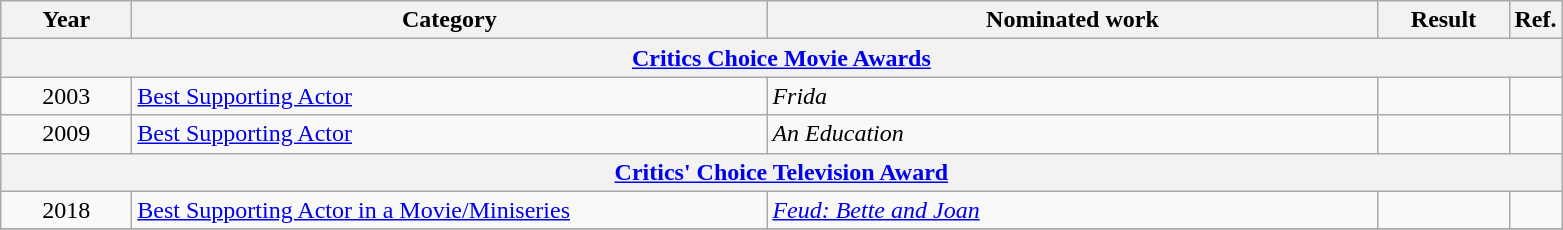<table class=wikitable>
<tr>
<th scope="col" style="width:5em;">Year</th>
<th scope="col" style="width:26em;">Category</th>
<th scope="col" style="width:25em;">Nominated work</th>
<th scope="col" style="width:5em;">Result</th>
<th>Ref.</th>
</tr>
<tr>
<th colspan=5><a href='#'>Critics Choice Movie Awards</a></th>
</tr>
<tr>
<td style="text-align:center;">2003</td>
<td><a href='#'>Best Supporting Actor</a></td>
<td><em>Frida</em></td>
<td></td>
<td></td>
</tr>
<tr>
<td style="text-align:center;">2009</td>
<td><a href='#'>Best Supporting Actor</a></td>
<td><em>An Education</em></td>
<td></td>
<td></td>
</tr>
<tr>
<th colspan=5><a href='#'>Critics' Choice Television Award</a></th>
</tr>
<tr>
<td style="text-align:center;">2018</td>
<td><a href='#'>Best Supporting Actor in a Movie/Miniseries</a></td>
<td><em><a href='#'>Feud: Bette and Joan</a></em></td>
<td></td>
<td></td>
</tr>
<tr>
</tr>
</table>
